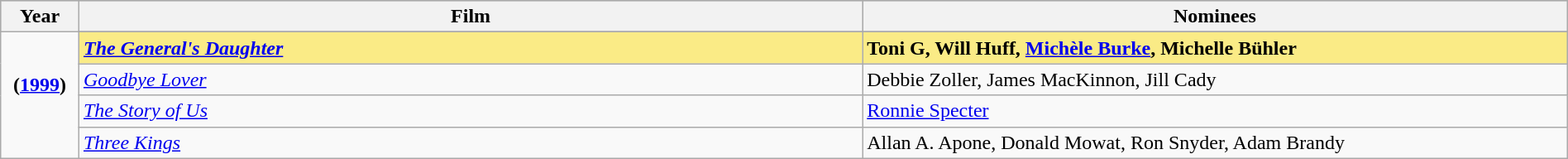<table class="wikitable" style="width:100%">
<tr bgcolor="#bebebe">
<th width="5%">Year</th>
<th width="50%">Film</th>
<th width="45%">Nominees</th>
</tr>
<tr>
<td rowspan=5 style="text-align:center"><strong>(<a href='#'>1999</a>)</strong><br> <br></td>
</tr>
<tr style="background:#FAEB86">
<td><strong><em><a href='#'>The General's Daughter</a></em></strong></td>
<td><strong>Toni G, Will Huff, <a href='#'>Michèle Burke</a>, Michelle Bühler</strong></td>
</tr>
<tr>
<td><em><a href='#'>Goodbye Lover</a></em></td>
<td>Debbie Zoller, James MacKinnon, Jill Cady</td>
</tr>
<tr>
<td><em><a href='#'>The Story of Us</a></em></td>
<td><a href='#'>Ronnie Specter</a></td>
</tr>
<tr>
<td><em><a href='#'>Three Kings</a></em></td>
<td>Allan A. Apone, Donald Mowat, Ron Snyder, Adam Brandy</td>
</tr>
</table>
